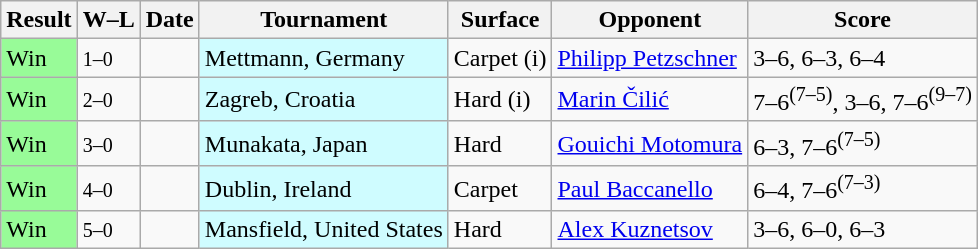<table class="sortable wikitable nowrap">
<tr>
<th>Result</th>
<th class="unsortable">W–L</th>
<th>Date</th>
<th>Tournament</th>
<th>Surface</th>
<th>Opponent</th>
<th class="unsortable">Score</th>
</tr>
<tr>
<td bgcolor=98fb98>Win</td>
<td><small>1–0</small></td>
<td></td>
<td bgcolor=cffcff>Mettmann, Germany</td>
<td>Carpet (i)</td>
<td> <a href='#'>Philipp Petzschner</a></td>
<td>3–6, 6–3, 6–4</td>
</tr>
<tr>
<td bgcolor=98fb98>Win</td>
<td><small>2–0</small></td>
<td></td>
<td bgcolor=cffcff>Zagreb, Croatia</td>
<td>Hard (i)</td>
<td> <a href='#'>Marin Čilić</a></td>
<td>7–6<sup>(7–5)</sup>, 3–6, 7–6<sup>(9–7)</sup></td>
</tr>
<tr>
<td bgcolor=98fb98>Win</td>
<td><small>3–0</small></td>
<td></td>
<td bgcolor=cffcff>Munakata, Japan</td>
<td>Hard</td>
<td> <a href='#'>Gouichi Motomura</a></td>
<td>6–3, 7–6<sup>(7–5)</sup></td>
</tr>
<tr>
<td bgcolor=98fb98>Win</td>
<td><small>4–0</small></td>
<td></td>
<td bgcolor=cffcff>Dublin, Ireland</td>
<td>Carpet</td>
<td> <a href='#'>Paul Baccanello</a></td>
<td>6–4, 7–6<sup>(7–3)</sup></td>
</tr>
<tr>
<td bgcolor=98fb98>Win</td>
<td><small>5–0</small></td>
<td></td>
<td bgcolor=cffcff>Mansfield, United States</td>
<td>Hard</td>
<td> <a href='#'>Alex Kuznetsov</a></td>
<td>3–6, 6–0, 6–3</td>
</tr>
</table>
